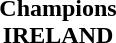<table cellspacing=0 width=100%>
<tr>
<td align=center></td>
</tr>
<tr>
<td align=center><strong>Champions<br>IRELAND</strong></td>
</tr>
</table>
